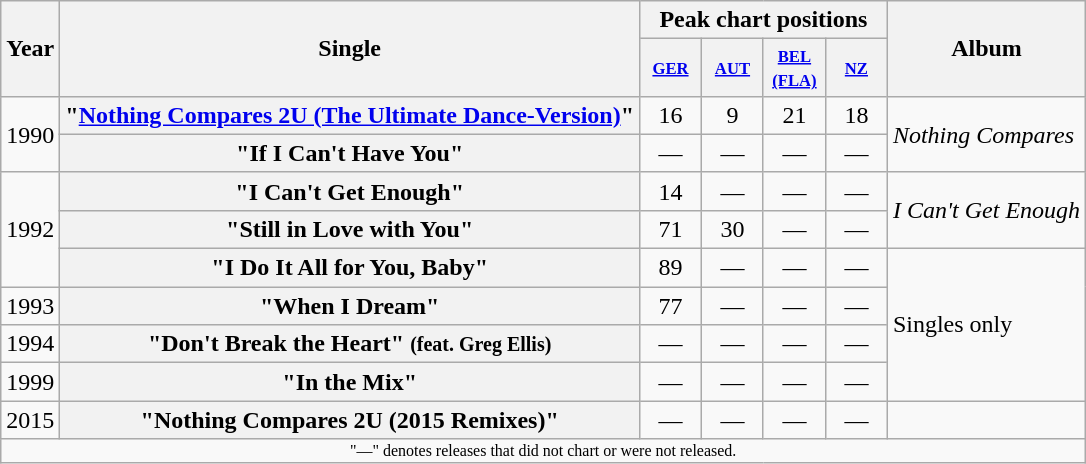<table class="wikitable plainrowheaders" style="text-align:center;">
<tr>
<th rowspan="2">Year</th>
<th rowspan="2">Single</th>
<th colspan="4">Peak chart positions</th>
<th rowspan="2">Album</th>
</tr>
<tr style="font-size:smaller;">
<th width="35"><small><a href='#'>GER</a></small><br></th>
<th width="35"><small><a href='#'>AUT</a></small><br></th>
<th width="35"><small><a href='#'>BEL<br>(FLA)</a></small><br></th>
<th width="35"><small><a href='#'>NZ</a></small><br></th>
</tr>
<tr>
<td rowspan="2">1990</td>
<th scope="row">"<a href='#'>Nothing Compares 2U (The Ultimate Dance-Version)</a>"</th>
<td>16</td>
<td>9</td>
<td>21</td>
<td>18</td>
<td align="left" rowspan="2"><em>Nothing Compares</em></td>
</tr>
<tr>
<th scope="row">"If I Can't Have You"</th>
<td>—</td>
<td>—</td>
<td>—</td>
<td>—</td>
</tr>
<tr>
<td rowspan="3">1992</td>
<th scope="row">"I Can't Get Enough"</th>
<td>14</td>
<td>—</td>
<td>—</td>
<td>—</td>
<td align="left" rowspan="2"><em>I Can't Get Enough</em></td>
</tr>
<tr>
<th scope="row">"Still in Love with You"</th>
<td>71</td>
<td>30</td>
<td>—</td>
<td>—</td>
</tr>
<tr>
<th scope="row">"I Do It All for You, Baby"</th>
<td>89</td>
<td>—</td>
<td>—</td>
<td>—</td>
<td align="left" rowspan="4">Singles only</td>
</tr>
<tr>
<td rowspan="1">1993</td>
<th scope="row">"When I Dream"</th>
<td>77</td>
<td>—</td>
<td>—</td>
<td>—</td>
</tr>
<tr>
<td rowspan="1">1994</td>
<th scope="row">"Don't Break the Heart" <small>(feat. Greg Ellis)</small></th>
<td>—</td>
<td>—</td>
<td>—</td>
<td>—</td>
</tr>
<tr>
<td rowspan="1">1999</td>
<th scope="row">"In the Mix"</th>
<td>—</td>
<td>—</td>
<td>—</td>
<td>—</td>
</tr>
<tr>
<td rowspan="1">2015</td>
<th scope="row">"Nothing Compares 2U (2015 Remixes)"</th>
<td>—</td>
<td>—</td>
<td>—</td>
<td>—</td>
</tr>
<tr>
<td align="center" colspan="12" style="font-size:8pt">"—" denotes releases that did not chart or were not released.</td>
</tr>
</table>
